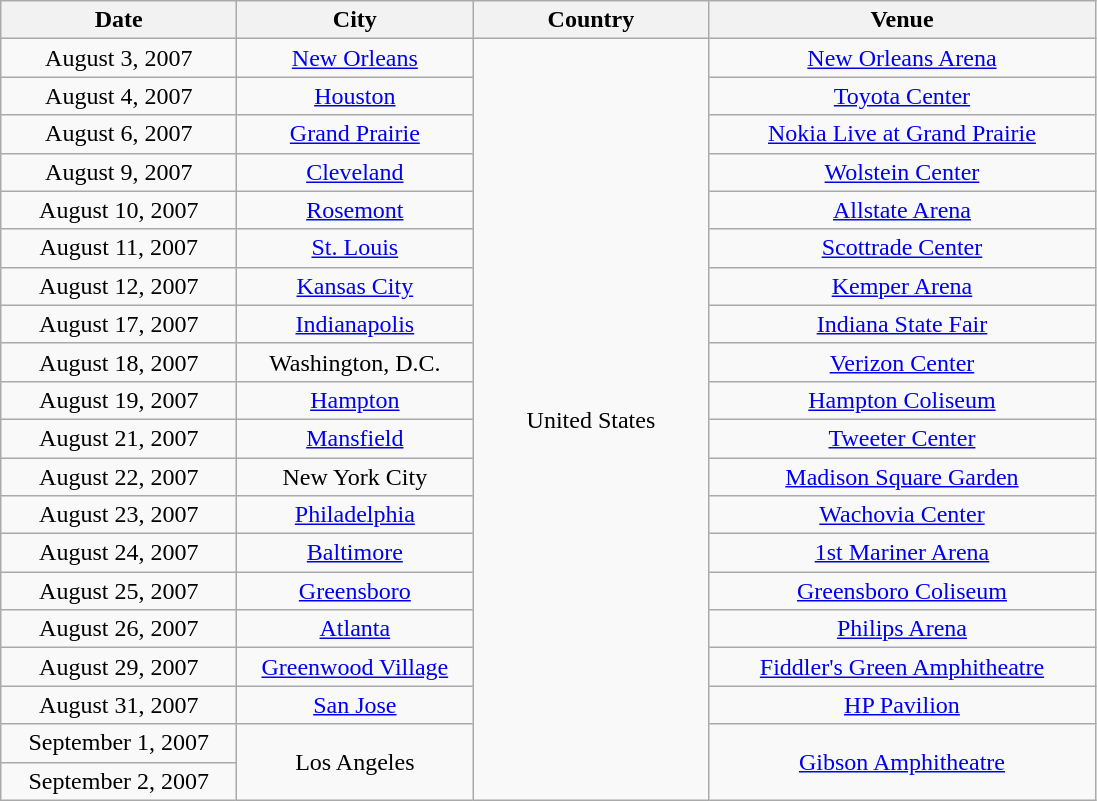<table class="wikitable" style="text-align:center;">
<tr>
<th style="width:150px;">Date</th>
<th style="width:150px;">City</th>
<th style="width:150px;">Country</th>
<th style="width:250px;">Venue</th>
</tr>
<tr>
<td>August 3, 2007</td>
<td><a href='#'>New Orleans</a></td>
<td rowspan="20">United States</td>
<td><a href='#'>New Orleans Arena</a></td>
</tr>
<tr>
<td>August 4, 2007</td>
<td><a href='#'>Houston</a></td>
<td><a href='#'>Toyota Center</a></td>
</tr>
<tr>
<td>August 6, 2007</td>
<td><a href='#'>Grand Prairie</a></td>
<td><a href='#'>Nokia Live at Grand Prairie</a></td>
</tr>
<tr>
<td>August 9, 2007</td>
<td><a href='#'>Cleveland</a></td>
<td><a href='#'>Wolstein Center</a></td>
</tr>
<tr>
<td>August 10, 2007</td>
<td><a href='#'>Rosemont</a></td>
<td><a href='#'>Allstate Arena</a></td>
</tr>
<tr>
<td>August 11, 2007</td>
<td><a href='#'>St. Louis</a></td>
<td><a href='#'>Scottrade Center</a></td>
</tr>
<tr>
<td>August 12, 2007</td>
<td><a href='#'>Kansas City</a></td>
<td><a href='#'>Kemper Arena</a></td>
</tr>
<tr>
<td>August 17, 2007</td>
<td><a href='#'>Indianapolis</a></td>
<td><a href='#'>Indiana State Fair</a></td>
</tr>
<tr>
<td>August 18, 2007</td>
<td>Washington, D.C.</td>
<td><a href='#'>Verizon Center</a></td>
</tr>
<tr>
<td>August 19, 2007</td>
<td><a href='#'>Hampton</a></td>
<td><a href='#'>Hampton Coliseum</a></td>
</tr>
<tr>
<td>August 21, 2007</td>
<td><a href='#'>Mansfield</a></td>
<td><a href='#'>Tweeter Center</a></td>
</tr>
<tr>
<td>August 22, 2007</td>
<td>New York City</td>
<td><a href='#'>Madison Square Garden</a></td>
</tr>
<tr>
<td>August 23, 2007</td>
<td><a href='#'>Philadelphia</a></td>
<td><a href='#'>Wachovia Center</a></td>
</tr>
<tr>
<td>August 24, 2007</td>
<td><a href='#'>Baltimore</a></td>
<td><a href='#'>1st Mariner Arena</a></td>
</tr>
<tr>
<td>August 25, 2007</td>
<td><a href='#'>Greensboro</a></td>
<td><a href='#'>Greensboro Coliseum</a></td>
</tr>
<tr>
<td>August 26, 2007</td>
<td><a href='#'>Atlanta</a></td>
<td><a href='#'>Philips Arena</a></td>
</tr>
<tr>
<td>August 29, 2007</td>
<td><a href='#'>Greenwood Village</a></td>
<td><a href='#'>Fiddler's Green Amphitheatre</a></td>
</tr>
<tr>
<td>August 31, 2007</td>
<td><a href='#'>San Jose</a></td>
<td><a href='#'>HP Pavilion</a></td>
</tr>
<tr>
<td>September 1, 2007</td>
<td rowspan="2">Los Angeles</td>
<td rowspan="2"><a href='#'>Gibson Amphitheatre</a></td>
</tr>
<tr>
<td>September 2, 2007</td>
</tr>
</table>
